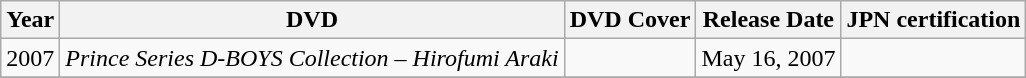<table class="wikitable">
<tr>
<th>Year</th>
<th>DVD</th>
<th>DVD Cover</th>
<th>Release Date</th>
<th>JPN certification</th>
</tr>
<tr>
<td>2007</td>
<td><em>Prince Series D-BOYS Collection – Hirofumi Araki</em></td>
<td></td>
<td>May 16, 2007</td>
<td></td>
</tr>
<tr>
</tr>
</table>
